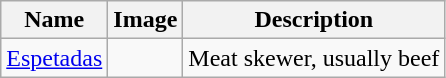<table class="wikitable">
<tr>
<th>Name</th>
<th class="unsortable">Image</th>
<th>Description</th>
</tr>
<tr>
<td><a href='#'>Espetadas</a></td>
<td></td>
<td>Meat skewer, usually beef</td>
</tr>
</table>
